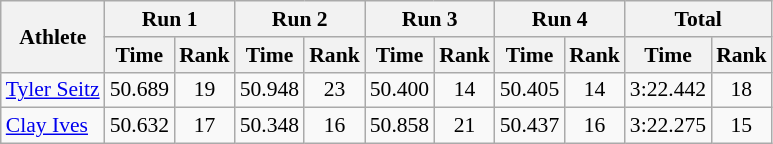<table class="wikitable" border="1" style="font-size:90%">
<tr>
<th rowspan="2">Athlete</th>
<th colspan="2">Run 1</th>
<th colspan="2">Run 2</th>
<th colspan="2">Run 3</th>
<th colspan="2">Run 4</th>
<th colspan="2">Total</th>
</tr>
<tr>
<th>Time</th>
<th>Rank</th>
<th>Time</th>
<th>Rank</th>
<th>Time</th>
<th>Rank</th>
<th>Time</th>
<th>Rank</th>
<th>Time</th>
<th>Rank</th>
</tr>
<tr>
<td><a href='#'>Tyler Seitz</a></td>
<td align="center">50.689</td>
<td align="center">19</td>
<td align="center">50.948</td>
<td align="center">23</td>
<td align="center">50.400</td>
<td align="center">14</td>
<td align="center">50.405</td>
<td align="center">14</td>
<td align="center">3:22.442</td>
<td align="center">18</td>
</tr>
<tr>
<td><a href='#'>Clay Ives</a></td>
<td align="center">50.632</td>
<td align="center">17</td>
<td align="center">50.348</td>
<td align="center">16</td>
<td align="center">50.858</td>
<td align="center">21</td>
<td align="center">50.437</td>
<td align="center">16</td>
<td align="center">3:22.275</td>
<td align="center">15</td>
</tr>
</table>
